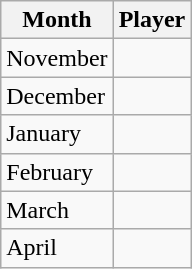<table class="wikitable sortable">
<tr>
<th>Month</th>
<th>Player</th>
</tr>
<tr>
<td>November</td>
<td></td>
</tr>
<tr>
<td>December</td>
<td></td>
</tr>
<tr>
<td>January</td>
<td></td>
</tr>
<tr>
<td>February</td>
<td></td>
</tr>
<tr>
<td>March</td>
<td></td>
</tr>
<tr>
<td>April</td>
<td></td>
</tr>
</table>
